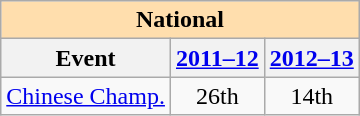<table class="wikitable" style="text-align:center">
<tr>
<th style="background-color: #ffdead; " colspan=3 align=center>National</th>
</tr>
<tr>
<th>Event</th>
<th><a href='#'>2011–12</a></th>
<th><a href='#'>2012–13</a></th>
</tr>
<tr>
<td align=left><a href='#'>Chinese Champ.</a></td>
<td>26th</td>
<td>14th</td>
</tr>
</table>
